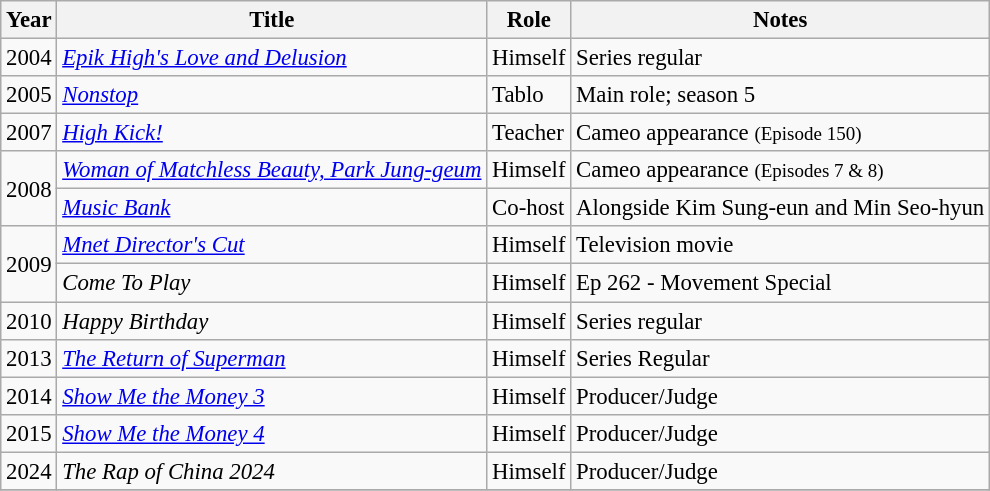<table class="wikitable" style="font-size:95%">
<tr style="text-align:center;">
<th>Year</th>
<th>Title</th>
<th>Role</th>
<th>Notes</th>
</tr>
<tr>
<td>2004</td>
<td><em><a href='#'>Epik High's Love and Delusion</a></em></td>
<td>Himself</td>
<td>Series regular</td>
</tr>
<tr>
<td>2005</td>
<td><em><a href='#'>Nonstop</a></em></td>
<td>Tablo</td>
<td>Main role; season 5</td>
</tr>
<tr>
<td>2007</td>
<td><em><a href='#'>High Kick!</a></em></td>
<td>Teacher</td>
<td>Cameo appearance <small>(Episode 150)</small></td>
</tr>
<tr>
<td rowspan="2">2008</td>
<td><em><a href='#'>Woman of Matchless Beauty, Park Jung-geum</a></em></td>
<td>Himself</td>
<td>Cameo appearance <small>(Episodes 7 & 8)</small></td>
</tr>
<tr>
<td><em><a href='#'>Music Bank</a></em></td>
<td>Co-host</td>
<td>Alongside Kim Sung-eun and Min Seo-hyun</td>
</tr>
<tr>
<td rowspan="2">2009</td>
<td><em><a href='#'>Mnet Director's Cut</a></em></td>
<td>Himself</td>
<td>Television movie</td>
</tr>
<tr>
<td><em>Come To Play</em></td>
<td>Himself</td>
<td>Ep 262 - Movement Special</td>
</tr>
<tr>
<td rowspan="1">2010</td>
<td><em>Happy Birthday</em></td>
<td>Himself</td>
<td>Series regular</td>
</tr>
<tr>
<td rowspan="1">2013</td>
<td><em><a href='#'>The Return of Superman</a></em></td>
<td>Himself</td>
<td>Series Regular</td>
</tr>
<tr>
<td>2014</td>
<td><em><a href='#'>Show Me the Money 3</a></em></td>
<td>Himself</td>
<td>Producer/Judge</td>
</tr>
<tr>
<td>2015</td>
<td><em><a href='#'>Show Me the Money 4</a></em></td>
<td>Himself</td>
<td>Producer/Judge</td>
</tr>
<tr>
<td>2024</td>
<td><em>The Rap of China 2024</em></td>
<td>Himself</td>
<td>Producer/Judge</td>
</tr>
<tr>
</tr>
</table>
